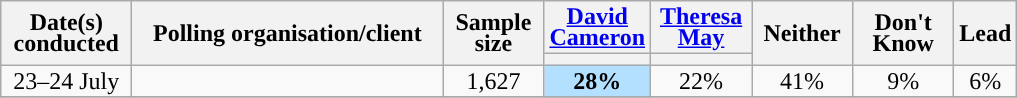<table class="wikitable collapsible sortable" style="text-align:center;font-size:100%;line-height:14px">
<tr valign= center>
<th style="width:80px;" rowspan="2">Date(s)<br>conducted</th>
<th style="width:200px;" rowspan="2">Polling organisation/client</th>
<th style="width:60px;" rowspan="2">Sample size</th>
<th style="width:60px;" class="unsortable"><a href='#'>David Cameron</a></th>
<th style="width:60px;" class="unsortable"><a href='#'>Theresa May</a></th>
<th style="width:60px;" rowspan="2" class="unsortable">Neither</th>
<th style="width:60px;" rowspan="2" class="unsortable">Don't <br> Know</th>
<th class="unsortable" style="width:20px;" rowspan="2">Lead</th>
</tr>
<tr>
<th class="unsortable" style="color:inherit;background:"></th>
<th class="unsortable" style="color:inherit;background:"></th>
</tr>
<tr>
<td rowspan=1>23–24 July</td>
<td rowspan=1></td>
<td rowspan=1>1,627</td>
<td style="background:#B3E0FF"><strong>28%</strong></td>
<td>22%</td>
<td>41%</td>
<td>9%</td>
<td style="background:">6%</td>
</tr>
<tr>
</tr>
</table>
